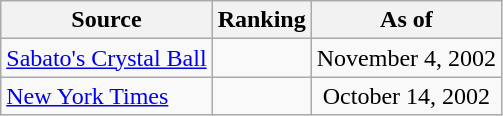<table class="wikitable" style="text-align:center">
<tr>
<th>Source</th>
<th>Ranking</th>
<th>As of</th>
</tr>
<tr>
<td align=left><a href='#'>Sabato's Crystal Ball</a></td>
<td></td>
<td>November 4, 2002</td>
</tr>
<tr>
<td align=left><a href='#'>New York Times</a></td>
<td></td>
<td>October 14, 2002</td>
</tr>
</table>
